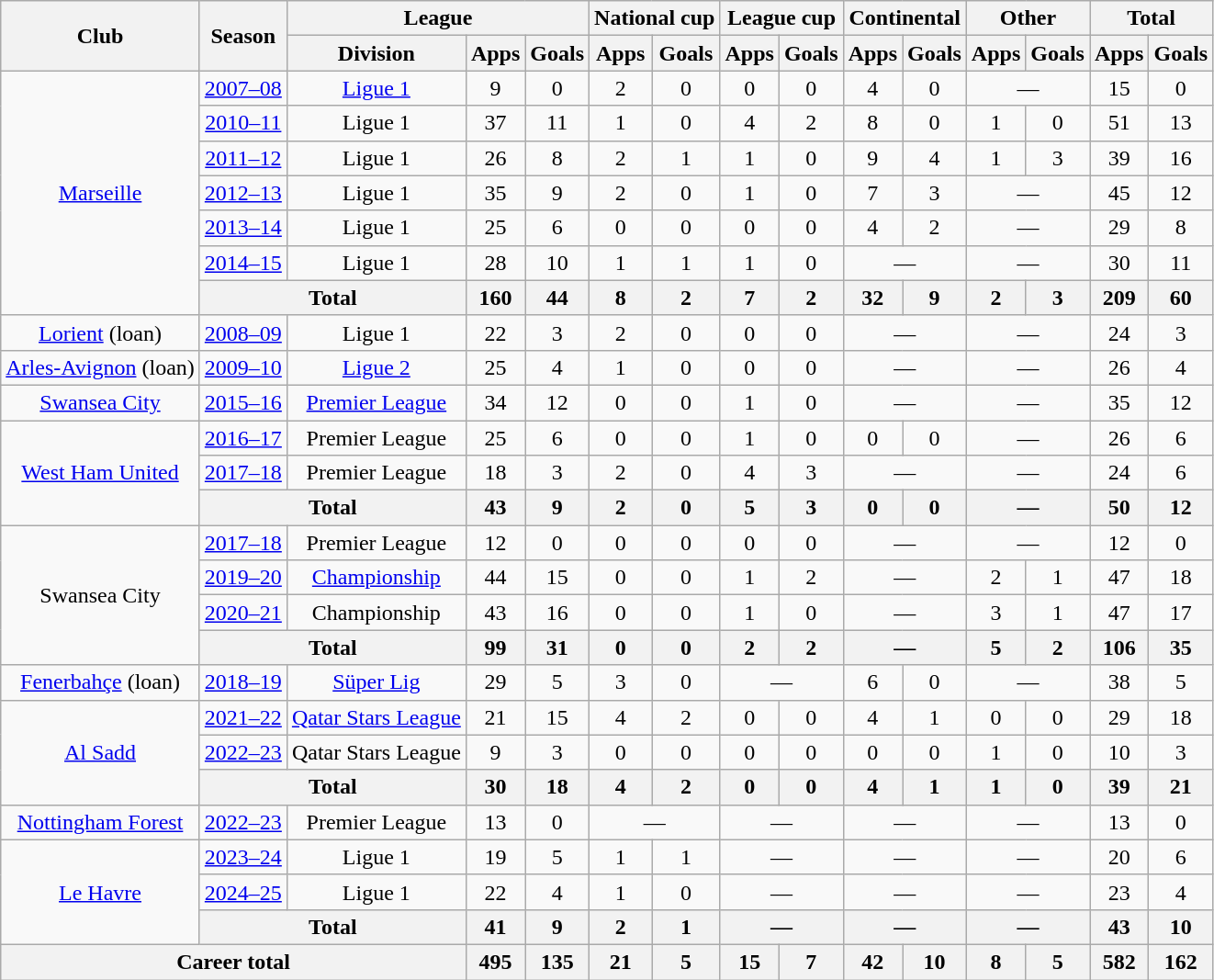<table class="wikitable" style="text-align: center">
<tr>
<th rowspan="2">Club</th>
<th rowspan="2">Season</th>
<th colspan="3">League</th>
<th colspan="2">National cup</th>
<th colspan="2">League cup</th>
<th colspan="2">Continental</th>
<th colspan="2">Other</th>
<th colspan="2">Total</th>
</tr>
<tr>
<th>Division</th>
<th>Apps</th>
<th>Goals</th>
<th>Apps</th>
<th>Goals</th>
<th>Apps</th>
<th>Goals</th>
<th>Apps</th>
<th>Goals</th>
<th>Apps</th>
<th>Goals</th>
<th>Apps</th>
<th>Goals</th>
</tr>
<tr>
<td rowspan="7"><a href='#'>Marseille</a></td>
<td><a href='#'>2007–08</a></td>
<td><a href='#'>Ligue 1</a></td>
<td>9</td>
<td>0</td>
<td>2</td>
<td>0</td>
<td>0</td>
<td>0</td>
<td>4</td>
<td>0</td>
<td colspan="2">—</td>
<td>15</td>
<td>0</td>
</tr>
<tr>
<td><a href='#'>2010–11</a></td>
<td>Ligue 1</td>
<td>37</td>
<td>11</td>
<td>1</td>
<td>0</td>
<td>4</td>
<td>2</td>
<td>8</td>
<td>0</td>
<td>1</td>
<td>0</td>
<td>51</td>
<td>13</td>
</tr>
<tr>
<td><a href='#'>2011–12</a></td>
<td>Ligue 1</td>
<td>26</td>
<td>8</td>
<td>2</td>
<td>1</td>
<td>1</td>
<td>0</td>
<td>9</td>
<td>4</td>
<td>1</td>
<td>3</td>
<td>39</td>
<td>16</td>
</tr>
<tr>
<td><a href='#'>2012–13</a></td>
<td>Ligue 1</td>
<td>35</td>
<td>9</td>
<td>2</td>
<td>0</td>
<td>1</td>
<td>0</td>
<td>7</td>
<td>3</td>
<td colspan="2">—</td>
<td>45</td>
<td>12</td>
</tr>
<tr>
<td><a href='#'>2013–14</a></td>
<td>Ligue 1</td>
<td>25</td>
<td>6</td>
<td>0</td>
<td>0</td>
<td>0</td>
<td>0</td>
<td>4</td>
<td>2</td>
<td colspan="2">—</td>
<td>29</td>
<td>8</td>
</tr>
<tr>
<td><a href='#'>2014–15</a></td>
<td>Ligue 1</td>
<td>28</td>
<td>10</td>
<td>1</td>
<td>1</td>
<td>1</td>
<td>0</td>
<td colspan="2">—</td>
<td colspan="2">—</td>
<td>30</td>
<td>11</td>
</tr>
<tr>
<th colspan="2">Total</th>
<th>160</th>
<th>44</th>
<th>8</th>
<th>2</th>
<th>7</th>
<th>2</th>
<th>32</th>
<th>9</th>
<th>2</th>
<th>3</th>
<th>209</th>
<th>60</th>
</tr>
<tr>
<td><a href='#'>Lorient</a> (loan)</td>
<td><a href='#'>2008–09</a></td>
<td>Ligue 1</td>
<td>22</td>
<td>3</td>
<td>2</td>
<td>0</td>
<td>0</td>
<td>0</td>
<td colspan="2">—</td>
<td colspan="2">—</td>
<td>24</td>
<td>3</td>
</tr>
<tr>
<td><a href='#'>Arles-Avignon</a> (loan)</td>
<td><a href='#'>2009–10</a></td>
<td><a href='#'>Ligue 2</a></td>
<td>25</td>
<td>4</td>
<td>1</td>
<td>0</td>
<td>0</td>
<td>0</td>
<td colspan="2">—</td>
<td colspan="2">—</td>
<td>26</td>
<td>4</td>
</tr>
<tr>
<td><a href='#'>Swansea City</a></td>
<td><a href='#'>2015–16</a></td>
<td><a href='#'>Premier League</a></td>
<td>34</td>
<td>12</td>
<td>0</td>
<td>0</td>
<td>1</td>
<td>0</td>
<td colspan="2">—</td>
<td colspan="2">—</td>
<td>35</td>
<td>12</td>
</tr>
<tr>
<td rowspan="3"><a href='#'>West Ham United</a></td>
<td><a href='#'>2016–17</a></td>
<td>Premier League</td>
<td>25</td>
<td>6</td>
<td>0</td>
<td>0</td>
<td>1</td>
<td>0</td>
<td>0</td>
<td>0</td>
<td colspan="2">—</td>
<td>26</td>
<td>6</td>
</tr>
<tr>
<td><a href='#'>2017–18</a></td>
<td>Premier League</td>
<td>18</td>
<td>3</td>
<td>2</td>
<td>0</td>
<td>4</td>
<td>3</td>
<td colspan="2">—</td>
<td colspan="2">—</td>
<td>24</td>
<td>6</td>
</tr>
<tr>
<th colspan="2">Total</th>
<th>43</th>
<th>9</th>
<th>2</th>
<th>0</th>
<th>5</th>
<th>3</th>
<th>0</th>
<th>0</th>
<th colspan="2">—</th>
<th>50</th>
<th>12</th>
</tr>
<tr>
<td rowspan="4">Swansea City</td>
<td><a href='#'>2017–18</a></td>
<td>Premier League</td>
<td>12</td>
<td>0</td>
<td>0</td>
<td>0</td>
<td>0</td>
<td>0</td>
<td colspan="2">—</td>
<td colspan="2">—</td>
<td>12</td>
<td>0</td>
</tr>
<tr>
<td><a href='#'>2019–20</a></td>
<td><a href='#'>Championship</a></td>
<td>44</td>
<td>15</td>
<td>0</td>
<td>0</td>
<td>1</td>
<td>2</td>
<td colspan="2">—</td>
<td>2</td>
<td>1</td>
<td>47</td>
<td>18</td>
</tr>
<tr>
<td><a href='#'>2020–21</a></td>
<td>Championship</td>
<td>43</td>
<td>16</td>
<td>0</td>
<td>0</td>
<td>1</td>
<td>0</td>
<td colspan=2>—</td>
<td>3</td>
<td>1</td>
<td>47</td>
<td>17</td>
</tr>
<tr>
<th colspan="2">Total</th>
<th>99</th>
<th>31</th>
<th>0</th>
<th>0</th>
<th>2</th>
<th>2</th>
<th colspan="2">—</th>
<th>5</th>
<th>2</th>
<th>106</th>
<th>35</th>
</tr>
<tr>
<td><a href='#'>Fenerbahçe</a> (loan)</td>
<td><a href='#'>2018–19</a></td>
<td><a href='#'>Süper Lig</a></td>
<td>29</td>
<td>5</td>
<td>3</td>
<td>0</td>
<td colspan="2">—</td>
<td>6</td>
<td>0</td>
<td colspan="2">—</td>
<td>38</td>
<td>5</td>
</tr>
<tr>
<td rowspan="3"><a href='#'>Al Sadd</a></td>
<td><a href='#'>2021–22</a></td>
<td><a href='#'>Qatar Stars League</a></td>
<td>21</td>
<td>15</td>
<td>4</td>
<td>2</td>
<td>0</td>
<td>0</td>
<td>4</td>
<td>1</td>
<td>0</td>
<td>0</td>
<td>29</td>
<td>18</td>
</tr>
<tr>
<td><a href='#'>2022–23</a></td>
<td>Qatar Stars League</td>
<td>9</td>
<td>3</td>
<td>0</td>
<td>0</td>
<td>0</td>
<td>0</td>
<td>0</td>
<td>0</td>
<td>1</td>
<td>0</td>
<td>10</td>
<td>3</td>
</tr>
<tr>
<th colspan="2">Total</th>
<th>30</th>
<th>18</th>
<th>4</th>
<th>2</th>
<th>0</th>
<th>0</th>
<th>4</th>
<th>1</th>
<th>1</th>
<th>0</th>
<th>39</th>
<th>21</th>
</tr>
<tr>
<td><a href='#'>Nottingham Forest</a></td>
<td><a href='#'>2022–23</a></td>
<td>Premier League</td>
<td>13</td>
<td>0</td>
<td colspan="2">—</td>
<td colspan="2">—</td>
<td colspan="2">—</td>
<td colspan="2">—</td>
<td>13</td>
<td>0</td>
</tr>
<tr>
<td rowspan="3"><a href='#'>Le Havre</a></td>
<td><a href='#'>2023–24</a></td>
<td>Ligue 1</td>
<td>19</td>
<td>5</td>
<td>1</td>
<td>1</td>
<td colspan="2">—</td>
<td colspan="2">—</td>
<td colspan="2">—</td>
<td>20</td>
<td>6</td>
</tr>
<tr>
<td><a href='#'>2024–25</a></td>
<td>Ligue 1</td>
<td>22</td>
<td>4</td>
<td>1</td>
<td>0</td>
<td colspan="2">—</td>
<td colspan="2">—</td>
<td colspan="2">—</td>
<td>23</td>
<td>4</td>
</tr>
<tr>
<th colspan="2">Total</th>
<th>41</th>
<th>9</th>
<th>2</th>
<th>1</th>
<th colspan="2">—</th>
<th colspan="2">—</th>
<th colspan="2">—</th>
<th>43</th>
<th>10</th>
</tr>
<tr>
<th colspan="3">Career total</th>
<th>495</th>
<th>135</th>
<th>21</th>
<th>5</th>
<th>15</th>
<th>7</th>
<th>42</th>
<th>10</th>
<th>8</th>
<th>5</th>
<th>582</th>
<th>162</th>
</tr>
</table>
